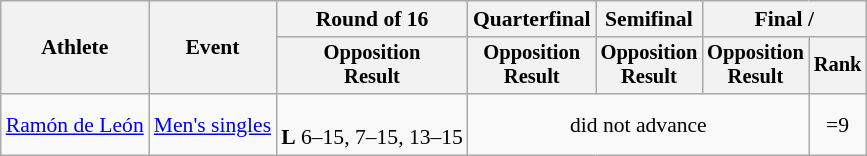<table class=wikitable style=font-size:90%;text-align:center>
<tr>
<th rowspan=2>Athlete</th>
<th rowspan=2>Event</th>
<th>Round of 16</th>
<th>Quarterfinal</th>
<th>Semifinal</th>
<th colspan=2>Final / </th>
</tr>
<tr style=font-size:95%>
<th>Opposition<br>Result</th>
<th>Opposition<br>Result</th>
<th>Opposition<br>Result</th>
<th>Opposition<br>Result</th>
<th>Rank</th>
</tr>
<tr>
<td align=left><a href='#'>Ramón de León</a></td>
<td align=left><a href='#'>Men's singles</a></td>
<td><br><strong>L</strong> 6–15, 7–15, 13–15</td>
<td colspan=3>did not advance</td>
<td>=9</td>
</tr>
</table>
